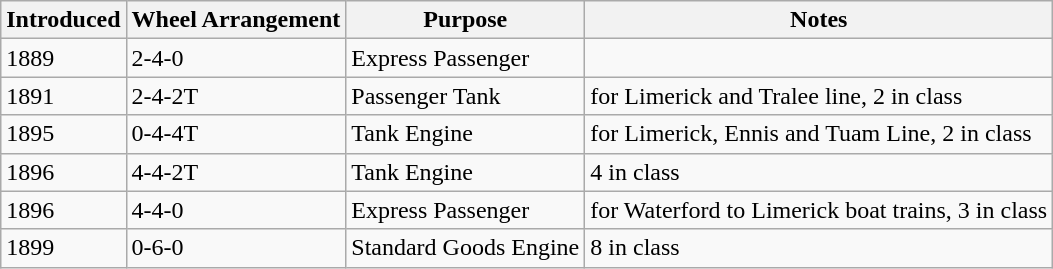<table class="wikitable">
<tr>
<th>Introduced</th>
<th>Wheel Arrangement</th>
<th>Purpose</th>
<th>Notes</th>
</tr>
<tr>
<td>1889</td>
<td>2-4-0</td>
<td>Express Passenger</td>
<td></td>
</tr>
<tr>
<td>1891</td>
<td>2-4-2T</td>
<td>Passenger Tank</td>
<td>for Limerick and Tralee line, 2 in class</td>
</tr>
<tr>
<td>1895</td>
<td>0-4-4T</td>
<td>Tank Engine</td>
<td>for Limerick, Ennis and Tuam Line, 2 in class</td>
</tr>
<tr>
<td>1896</td>
<td>4-4-2T</td>
<td>Tank Engine</td>
<td>4 in class</td>
</tr>
<tr>
<td>1896</td>
<td>4-4-0</td>
<td>Express Passenger</td>
<td>for Waterford to Limerick boat trains, 3 in class</td>
</tr>
<tr>
<td>1899</td>
<td>0-6-0</td>
<td>Standard Goods Engine</td>
<td>8 in class</td>
</tr>
</table>
